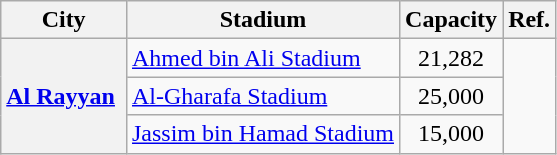<table class="wikitable">
<tr>
<th>City</th>
<th>Stadium</th>
<th>Capacity</th>
<th>Ref.</th>
</tr>
<tr>
<th rowspan="3"><a href='#'>Al Rayyan</a> </th>
<td><a href='#'>Ahmed bin Ali Stadium</a></td>
<td align="center">21,282</td>
<td rowspan="3"></td>
</tr>
<tr>
<td><a href='#'>Al-Gharafa Stadium</a></td>
<td align="center">25,000</td>
</tr>
<tr>
<td><a href='#'>Jassim bin Hamad Stadium</a></td>
<td align="center">15,000</td>
</tr>
</table>
